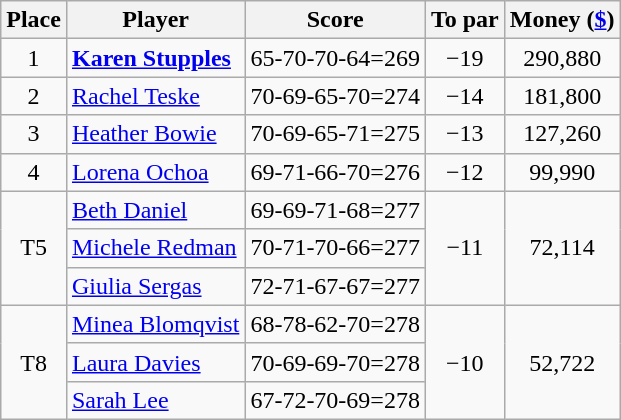<table class="wikitable">
<tr>
<th>Place</th>
<th>Player</th>
<th>Score</th>
<th>To par</th>
<th>Money (<a href='#'>$</a>)</th>
</tr>
<tr>
<td align=center>1</td>
<td> <strong><a href='#'>Karen Stupples</a></strong></td>
<td>65-70-70-64=269</td>
<td align=center>−19</td>
<td align=center>290,880</td>
</tr>
<tr>
<td align=center>2</td>
<td> <a href='#'>Rachel Teske</a></td>
<td>70-69-65-70=274</td>
<td align=center>−14</td>
<td align=center>181,800</td>
</tr>
<tr>
<td align=center>3</td>
<td> <a href='#'>Heather Bowie</a></td>
<td>70-69-65-71=275</td>
<td align=center>−13</td>
<td align=center>127,260</td>
</tr>
<tr>
<td align=center>4</td>
<td> <a href='#'>Lorena Ochoa</a></td>
<td>69-71-66-70=276</td>
<td align=center>−12</td>
<td align=center>99,990</td>
</tr>
<tr>
<td rowspan="3" align=center>T5</td>
<td> <a href='#'>Beth Daniel</a></td>
<td>69-69-71-68=277</td>
<td rowspan="3" align=center>−11</td>
<td rowspan=3 align=center>72,114</td>
</tr>
<tr>
<td> <a href='#'>Michele Redman</a></td>
<td>70-71-70-66=277</td>
</tr>
<tr>
<td> <a href='#'>Giulia Sergas</a></td>
<td>72-71-67-67=277</td>
</tr>
<tr>
<td rowspan="3" align=center>T8</td>
<td> <a href='#'>Minea Blomqvist</a></td>
<td>68-78-62-70=278</td>
<td rowspan="3" align=center>−10</td>
<td rowspan=3 align=center>52,722</td>
</tr>
<tr>
<td> <a href='#'>Laura Davies</a></td>
<td>70-69-69-70=278</td>
</tr>
<tr>
<td> <a href='#'>Sarah Lee</a></td>
<td>67-72-70-69=278</td>
</tr>
</table>
